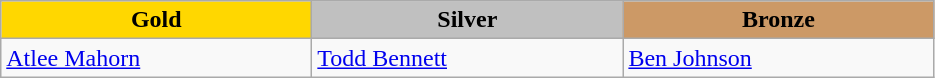<table class="wikitable" style="text-align:left">
<tr align="center">
<td width=200 bgcolor=gold><strong>Gold</strong></td>
<td width=200 bgcolor=silver><strong>Silver</strong></td>
<td width=200 bgcolor=CC9966><strong>Bronze</strong></td>
</tr>
<tr>
<td><a href='#'>Atlee Mahorn</a><br><em></em></td>
<td><a href='#'>Todd Bennett</a><br><em></em></td>
<td><a href='#'>Ben Johnson</a><br><em></em></td>
</tr>
</table>
